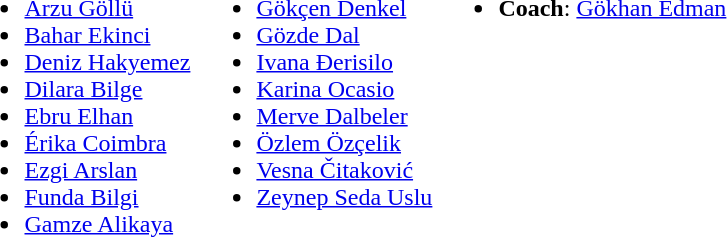<table>
<tr valign="top">
<td><br><ul><li> <a href='#'>Arzu Göllü</a></li><li> <a href='#'>Bahar Ekinci</a></li><li> <a href='#'>Deniz Hakyemez</a></li><li> <a href='#'>Dilara Bilge</a></li><li> <a href='#'>Ebru Elhan</a></li><li> <a href='#'>Érika Coimbra</a></li><li> <a href='#'>Ezgi Arslan</a></li><li> <a href='#'>Funda Bilgi</a></li><li> <a href='#'>Gamze Alikaya</a></li></ul></td>
<td><br><ul><li> <a href='#'>Gökçen Denkel</a></li><li> <a href='#'>Gözde Dal</a></li><li> <a href='#'>Ivana Đerisilo</a></li><li> <a href='#'>Karina Ocasio</a></li><li> <a href='#'>Merve Dalbeler</a></li><li> <a href='#'>Özlem Özçelik</a></li><li> <a href='#'>Vesna Čitaković</a></li><li> <a href='#'>Zeynep Seda Uslu</a></li></ul></td>
<td><br><ul><li><strong>Coach</strong>:  <a href='#'>Gökhan Edman</a></li></ul></td>
</tr>
</table>
